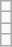<table class="wikitable">
<tr>
<td></td>
</tr>
<tr>
<td></td>
</tr>
<tr>
<td></td>
</tr>
<tr>
<td></td>
</tr>
</table>
